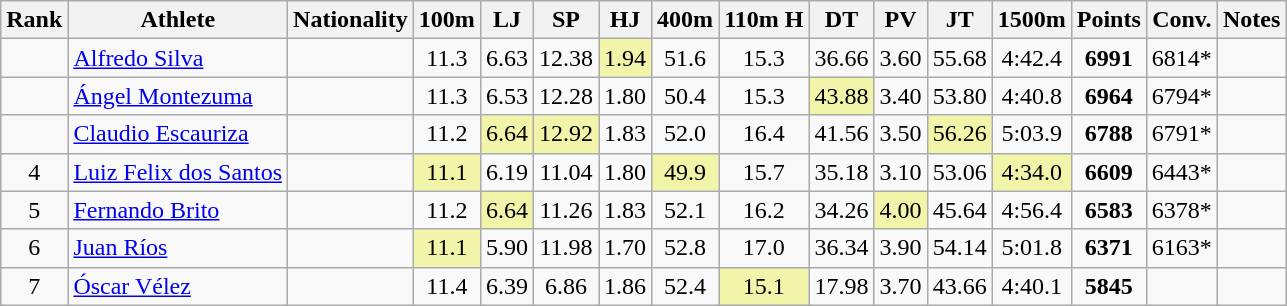<table class="wikitable sortable" style=" text-align:center;">
<tr>
<th>Rank</th>
<th>Athlete</th>
<th>Nationality</th>
<th>100m</th>
<th>LJ</th>
<th>SP</th>
<th>HJ</th>
<th>400m</th>
<th>110m H</th>
<th>DT</th>
<th>PV</th>
<th>JT</th>
<th>1500m</th>
<th>Points</th>
<th>Conv.</th>
<th>Notes</th>
</tr>
<tr>
<td></td>
<td align=left><a href='#'>Alfredo Silva</a></td>
<td align=left></td>
<td>11.3</td>
<td>6.63</td>
<td>12.38</td>
<td bgcolor=#F2F5A9>1.94</td>
<td>51.6</td>
<td>15.3</td>
<td>36.66</td>
<td>3.60</td>
<td>55.68</td>
<td>4:42.4</td>
<td><strong>6991</strong></td>
<td>6814*</td>
<td></td>
</tr>
<tr>
<td></td>
<td align=left><a href='#'>Ángel Montezuma</a></td>
<td align=left></td>
<td>11.3</td>
<td>6.53</td>
<td>12.28</td>
<td>1.80</td>
<td>50.4</td>
<td>15.3</td>
<td bgcolor=#F2F5A9>43.88</td>
<td>3.40</td>
<td>53.80</td>
<td>4:40.8</td>
<td><strong>6964</strong></td>
<td>6794*</td>
<td></td>
</tr>
<tr>
<td></td>
<td align=left><a href='#'>Claudio Escauriza</a></td>
<td align=left></td>
<td>11.2</td>
<td bgcolor=#F2F5A9>6.64</td>
<td bgcolor=#F2F5A9>12.92</td>
<td>1.83</td>
<td>52.0</td>
<td>16.4</td>
<td>41.56</td>
<td>3.50</td>
<td bgcolor=#F2F5A9>56.26</td>
<td>5:03.9</td>
<td><strong>6788</strong></td>
<td>6791*</td>
<td></td>
</tr>
<tr>
<td>4</td>
<td align=left><a href='#'>Luiz Felix dos Santos</a></td>
<td align=left></td>
<td bgcolor=#F2F5A9>11.1</td>
<td>6.19</td>
<td>11.04</td>
<td>1.80</td>
<td bgcolor=#F2F5A9>49.9</td>
<td>15.7</td>
<td>35.18</td>
<td>3.10</td>
<td>53.06</td>
<td bgcolor=#F2F5A9>4:34.0</td>
<td><strong>6609</strong></td>
<td>6443*</td>
<td></td>
</tr>
<tr>
<td>5</td>
<td align=left><a href='#'>Fernando Brito</a></td>
<td align=left></td>
<td>11.2</td>
<td bgcolor=#F2F5A9>6.64</td>
<td>11.26</td>
<td>1.83</td>
<td>52.1</td>
<td>16.2</td>
<td>34.26</td>
<td bgcolor=#F2F5A9>4.00</td>
<td>45.64</td>
<td>4:56.4</td>
<td><strong>6583</strong></td>
<td>6378*</td>
<td></td>
</tr>
<tr>
<td>6</td>
<td align=left><a href='#'>Juan Ríos</a></td>
<td align=left></td>
<td bgcolor=#F2F5A9>11.1</td>
<td>5.90</td>
<td>11.98</td>
<td>1.70</td>
<td>52.8</td>
<td>17.0</td>
<td>36.34</td>
<td>3.90</td>
<td>54.14</td>
<td>5:01.8</td>
<td><strong>6371</strong></td>
<td>6163*</td>
<td></td>
</tr>
<tr>
<td>7</td>
<td align=left><a href='#'>Óscar Vélez</a></td>
<td align=left></td>
<td>11.4</td>
<td>6.39</td>
<td>6.86</td>
<td>1.86</td>
<td>52.4</td>
<td bgcolor=#F2F5A9>15.1</td>
<td>17.98</td>
<td>3.70</td>
<td>43.66</td>
<td>4:40.1</td>
<td><strong>5845</strong></td>
<td></td>
<td></td>
</tr>
</table>
